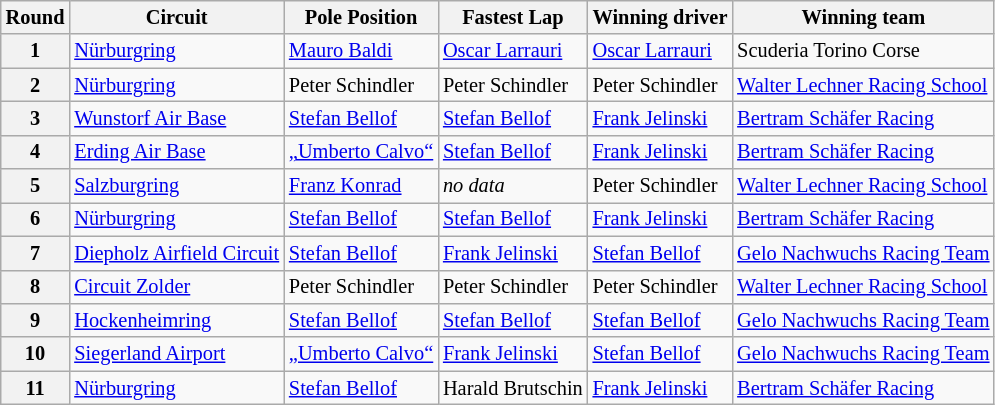<table class="wikitable" style="font-size: 85%;">
<tr>
<th>Round</th>
<th>Circuit</th>
<th>Pole Position</th>
<th>Fastest Lap</th>
<th>Winning driver</th>
<th>Winning team</th>
</tr>
<tr>
<th>1</th>
<td> <a href='#'>Nürburgring</a></td>
<td> <a href='#'>Mauro Baldi</a></td>
<td> <a href='#'>Oscar Larrauri</a></td>
<td> <a href='#'>Oscar Larrauri</a></td>
<td> Scuderia Torino Corse</td>
</tr>
<tr>
<th>2</th>
<td> <a href='#'>Nürburgring</a></td>
<td> Peter Schindler</td>
<td> Peter Schindler</td>
<td> Peter Schindler</td>
<td> <a href='#'>Walter Lechner Racing School</a></td>
</tr>
<tr>
<th>3</th>
<td> <a href='#'>Wunstorf Air Base</a></td>
<td> <a href='#'>Stefan Bellof</a></td>
<td> <a href='#'>Stefan Bellof</a></td>
<td> <a href='#'>Frank Jelinski</a></td>
<td> <a href='#'>Bertram Schäfer Racing</a></td>
</tr>
<tr>
<th>4</th>
<td> <a href='#'>Erding Air Base</a></td>
<td> <a href='#'>„Umberto Calvo“</a></td>
<td> <a href='#'>Stefan Bellof</a></td>
<td> <a href='#'>Frank Jelinski</a></td>
<td> <a href='#'>Bertram Schäfer Racing</a></td>
</tr>
<tr>
<th>5</th>
<td> <a href='#'>Salzburgring</a></td>
<td> <a href='#'>Franz Konrad</a></td>
<td><em>no data</em></td>
<td> Peter Schindler</td>
<td> <a href='#'>Walter Lechner Racing School</a></td>
</tr>
<tr>
<th>6</th>
<td> <a href='#'>Nürburgring</a></td>
<td> <a href='#'>Stefan Bellof</a></td>
<td> <a href='#'>Stefan Bellof</a></td>
<td> <a href='#'>Frank Jelinski</a></td>
<td> <a href='#'>Bertram Schäfer Racing</a></td>
</tr>
<tr>
<th>7</th>
<td> <a href='#'>Diepholz Airfield Circuit</a></td>
<td> <a href='#'>Stefan Bellof</a></td>
<td> <a href='#'>Frank Jelinski</a></td>
<td> <a href='#'>Stefan Bellof</a></td>
<td> <a href='#'>Gelo Nachwuchs Racing Team</a></td>
</tr>
<tr>
<th>8</th>
<td> <a href='#'>Circuit Zolder</a></td>
<td> Peter Schindler</td>
<td> Peter Schindler</td>
<td> Peter Schindler</td>
<td> <a href='#'>Walter Lechner Racing School</a></td>
</tr>
<tr>
<th>9</th>
<td> <a href='#'>Hockenheimring</a></td>
<td> <a href='#'>Stefan Bellof</a></td>
<td> <a href='#'>Stefan Bellof</a></td>
<td> <a href='#'>Stefan Bellof</a></td>
<td> <a href='#'>Gelo Nachwuchs Racing Team</a></td>
</tr>
<tr>
<th>10</th>
<td> <a href='#'>Siegerland Airport</a></td>
<td> <a href='#'>„Umberto Calvo“</a></td>
<td> <a href='#'>Frank Jelinski</a></td>
<td> <a href='#'>Stefan Bellof</a></td>
<td> <a href='#'>Gelo Nachwuchs Racing Team</a></td>
</tr>
<tr>
<th>11</th>
<td> <a href='#'>Nürburgring</a></td>
<td> <a href='#'>Stefan Bellof</a></td>
<td> Harald Brutschin</td>
<td> <a href='#'>Frank Jelinski</a></td>
<td> <a href='#'>Bertram Schäfer Racing</a></td>
</tr>
</table>
